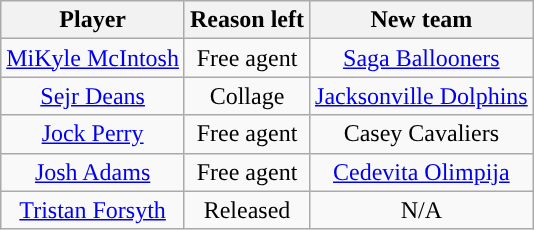<table class="wikitable sortable sortable" style="text-align: center">
<tr>
<th>Player</th>
<th>Reason left</th>
<th>New team</th>
</tr>
<tr>
<td><a href='#'>MiKyle McIntosh</a></td>
<td>Free agent</td>
<td><a href='#'>Saga Ballooners</a></td>
</tr>
<tr>
<td><a href='#'>Sejr Deans</a></td>
<td>Collage</td>
<td><a href='#'>Jacksonville Dolphins</a></td>
</tr>
<tr>
<td><a href='#'>Jock Perry</a></td>
<td>Free agent</td>
<td>Casey Cavaliers</td>
</tr>
<tr>
<td><a href='#'>Josh Adams</a></td>
<td>Free agent</td>
<td><a href='#'>Cedevita Olimpija</a></td>
</tr>
<tr>
<td><a href='#'>Tristan Forsyth</a></td>
<td>Released</td>
<td>N/A</td>
</tr>
</table>
